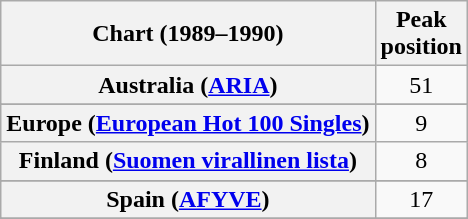<table class="wikitable sortable plainrowheaders" style="text-align:center">
<tr>
<th scope="col">Chart (1989–1990)</th>
<th scope="col">Peak<br>position</th>
</tr>
<tr>
<th scope="row">Australia (<a href='#'>ARIA</a>)</th>
<td>51</td>
</tr>
<tr>
</tr>
<tr>
<th scope="row">Europe (<a href='#'>European Hot 100 Singles</a>)</th>
<td>9</td>
</tr>
<tr>
<th scope="row">Finland (<a href='#'>Suomen virallinen lista</a>)</th>
<td>8</td>
</tr>
<tr>
</tr>
<tr>
</tr>
<tr>
</tr>
<tr>
<th scope="row">Spain (<a href='#'>AFYVE</a>)</th>
<td>17</td>
</tr>
<tr>
</tr>
<tr>
</tr>
<tr>
</tr>
</table>
